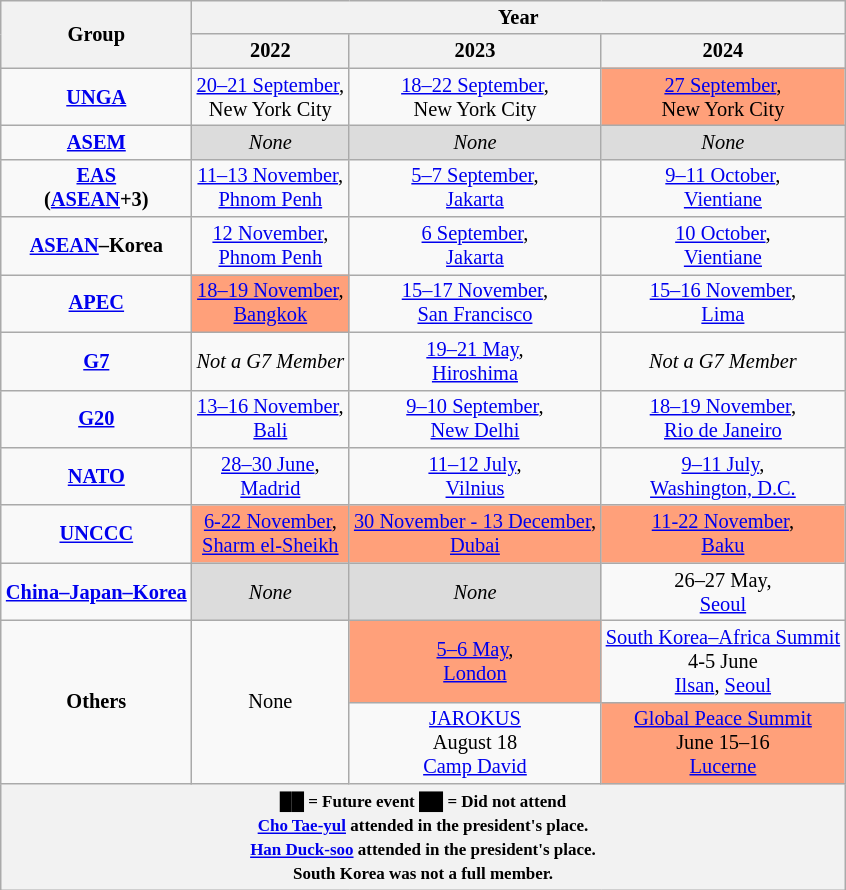<table class="wikitable" style="margin:1em auto; font-size:85%; text-align:center;">
<tr>
<th rowspan="2">Group</th>
<th colspan="3">Year</th>
</tr>
<tr>
<th>2022</th>
<th>2023</th>
<th>2024</th>
</tr>
<tr>
<td><strong><a href='#'>UNGA</a></strong></td>
<td><a href='#'>20–21 September</a>,<br> New York City</td>
<td><a href='#'>18–22 September</a>,<br> New York City</td>
<td style="background:#FFA07A;"><a href='#'>27 September</a>,<br> New York City</td>
</tr>
<tr>
<td><strong><a href='#'>ASEM</a></strong></td>
<td style="background:#dcdcdc;"><em>None</em></td>
<td style="background:#dcdcdc;"><em>None</em></td>
<td style="background:#dcdcdc;"><em>None</em></td>
</tr>
<tr>
<td><strong><a href='#'>EAS</a><br>(<a href='#'>ASEAN</a>+3)</strong></td>
<td><a href='#'>11–13 November</a>,<br> <a href='#'>Phnom Penh</a></td>
<td><a href='#'>5–7 September</a>,<br> <a href='#'>Jakarta</a></td>
<td><a href='#'>9–11 October</a>,<br> <a href='#'>Vientiane</a></td>
</tr>
<tr>
<td><strong><a href='#'>ASEAN</a>–Korea</strong></td>
<td><a href='#'>12 November</a>,<br> <a href='#'>Phnom Penh</a></td>
<td><a href='#'>6 September</a>,<br> <a href='#'>Jakarta</a></td>
<td><a href='#'>10 October</a>,<br> <a href='#'>Vientiane</a></td>
</tr>
<tr>
<td><strong><a href='#'>APEC</a></strong></td>
<td style="background:#ffa07a;"><a href='#'>18–19 November</a>,<br> <a href='#'>Bangkok</a></td>
<td><a href='#'>15–17 November</a>,<br> <a href='#'>San Francisco</a></td>
<td><a href='#'>15–16 November</a>,<br> <a href='#'>Lima</a></td>
</tr>
<tr>
<td><strong><a href='#'>G7</a></strong></td>
<td colspan="1"><em>Not a G7 Member</em></td>
<td><a href='#'>19–21 May</a>,<br> <a href='#'>Hiroshima</a></td>
<td colspan="1"><em>Not a G7 Member</em></td>
</tr>
<tr>
<td><strong><a href='#'>G20</a></strong></td>
<td><a href='#'>13–16 November</a>,<br> <a href='#'>Bali</a></td>
<td><a href='#'>9–10 September</a>,<br> <a href='#'>New Delhi</a></td>
<td><a href='#'>18–19 November</a>,<br> <a href='#'>Rio de Janeiro</a></td>
</tr>
<tr>
<td><strong><a href='#'>NATO</a></strong></td>
<td><a href='#'>28–30 June</a>,<br> <a href='#'>Madrid</a></td>
<td><a href='#'>11–12 July</a>,<br> <a href='#'>Vilnius</a></td>
<td><a href='#'>9–11 July</a>,<br> <a href='#'>Washington, D.C.</a></td>
</tr>
<tr>
<td><strong><a href='#'>UNCCC</a></strong></td>
<td style="background:#ffa07a;"><a href='#'>6-22 November</a>,<br> <a href='#'>Sharm el-Sheikh</a></td>
<td style="background:#ffa07a;"><a href='#'>30 November - 13 December</a>,<br> <a href='#'>Dubai</a></td>
<td style="background:#ffa07a;"><a href='#'>11-22 November</a>,<br> <a href='#'>Baku</a></td>
</tr>
<tr>
<td><strong><a href='#'>China–Japan–Korea</a></strong></td>
<td style="background:#dcdcdc;"><em>None</em></td>
<td style="background:#dcdcdc;"><em>None</em></td>
<td>26–27 May,<br> <a href='#'>Seoul</a></td>
</tr>
<tr>
<td rowspan="2"><strong>Others</strong></td>
<td rowspan="2">None</td>
<td style="background:#FFA07A;"><a href='#'>5–6 May</a>,<br> <a href='#'>London</a></td>
<td><a href='#'>South Korea–Africa Summit</a><br>4-5 June<br><a href='#'>Ilsan</a>, <a href='#'>Seoul</a></td>
</tr>
<tr>
<td><a href='#'>JAROKUS</a><br>August 18<br> <a href='#'>Camp David</a></td>
<td style="background:#ffa07a;"><a href='#'>Global Peace Summit</a><br>June 15–16<br> <a href='#'>Lucerne</a></td>
</tr>
<tr>
<th colspan="4"><small><span>██</span> = Future event <span>██</span> = Did not attend</small><br><small><a href='#'>Cho Tae-yul</a> attended in the president's place.</small><br><small><a href='#'>Han Duck-soo</a> attended in the president's place.</small><br><small>South Korea was not a full member.</small></th>
</tr>
</table>
